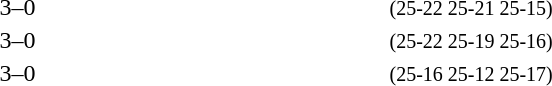<table>
<tr>
<th width=200></th>
<th width=80></th>
<th width=200></th>
<th width=220></th>
</tr>
<tr>
<td align=right><strong></strong></td>
<td align=center>3–0</td>
<td></td>
<td><small>(25-22 25-21 25-15)</small></td>
</tr>
<tr>
<td align=right><strong></strong></td>
<td align=center>3–0</td>
<td></td>
<td><small>(25-22 25-19 25-16)</small></td>
</tr>
<tr>
<td align=right><strong></strong></td>
<td align=center>3–0</td>
<td></td>
<td><small>(25-16 25-12 25-17)</small></td>
</tr>
</table>
